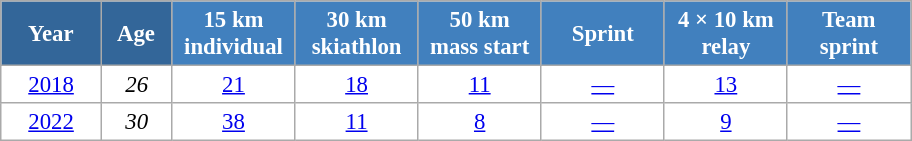<table class="wikitable" style="font-size:95%; text-align:center; border:grey solid 1px; border-collapse:collapse; background:#ffffff;">
<tr>
<th style="background-color:#369; color:white; width:60px;"> Year </th>
<th style="background-color:#369; color:white; width:40px;"> Age </th>
<th style="background-color:#4180be; color:white; width:75px;"> 15 km <br> individual </th>
<th style="background-color:#4180be; color:white; width:75px;"> 30 km <br> skiathlon </th>
<th style="background-color:#4180be; color:white; width:75px;"> 50 km <br> mass start </th>
<th style="background-color:#4180be; color:white; width:75px;"> Sprint </th>
<th style="background-color:#4180be; color:white; width:75px;"> 4 × 10 km <br> relay </th>
<th style="background-color:#4180be; color:white; width:75px;"> Team <br> sprint </th>
</tr>
<tr>
<td><a href='#'>2018</a></td>
<td><em>26</em></td>
<td><a href='#'>21</a></td>
<td><a href='#'>18</a></td>
<td><a href='#'>11</a></td>
<td><a href='#'>—</a></td>
<td><a href='#'>13</a></td>
<td><a href='#'>—</a></td>
</tr>
<tr>
<td><a href='#'>2022</a></td>
<td><em>30</em></td>
<td><a href='#'>38</a></td>
<td><a href='#'>11</a></td>
<td><a href='#'>8</a></td>
<td><a href='#'>—</a></td>
<td><a href='#'>9</a></td>
<td><a href='#'>—</a></td>
</tr>
</table>
